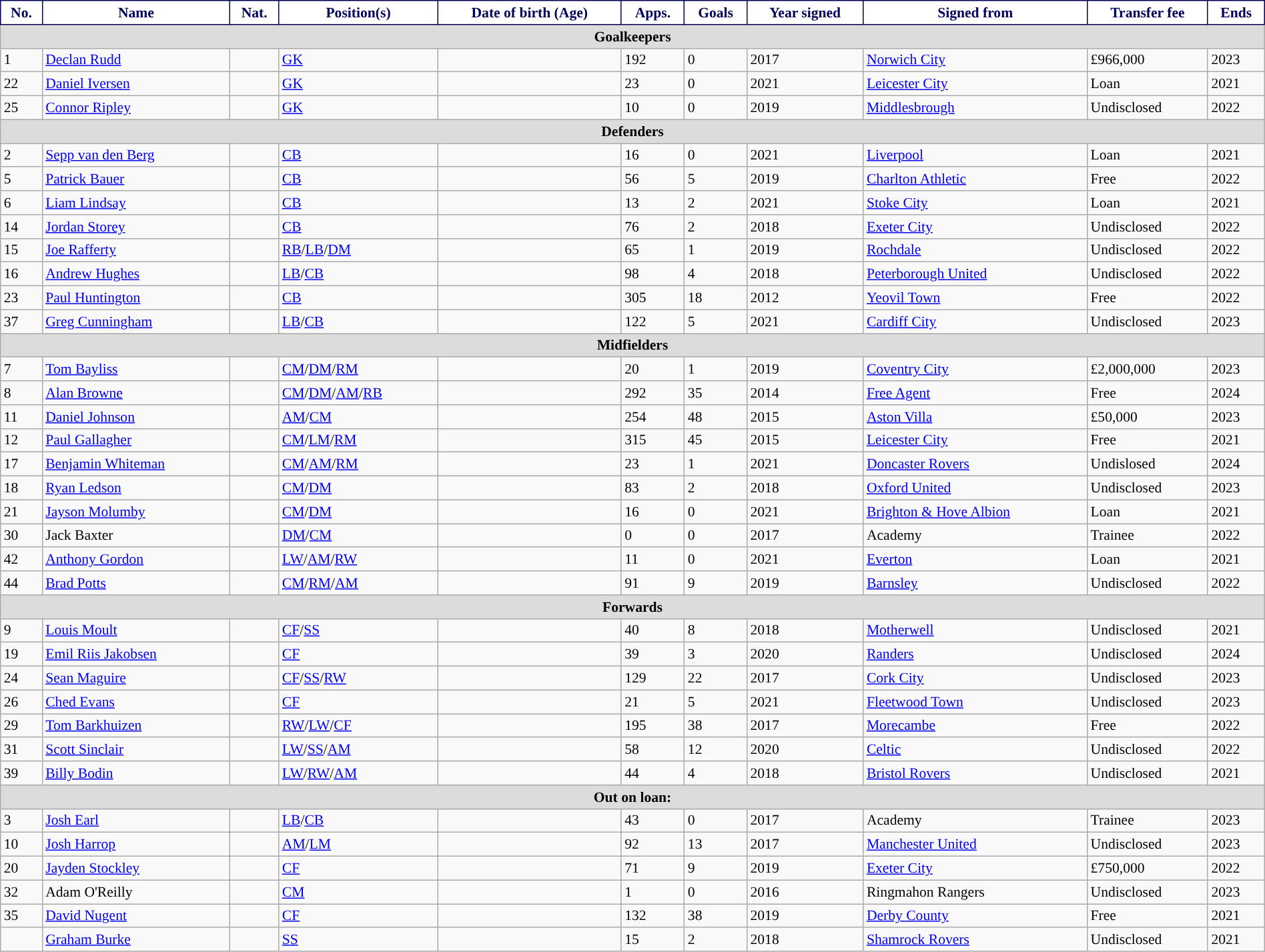<table class="wikitable" style="font-size:90%;width:100%">
<tr>
<th style="background:#ffffff;color:#00005a;border:1px solid #000056">No.</th>
<th style="background:#ffffff;color:#00005a;border:1px solid #000056">Name</th>
<th style="background:#ffffff;color:#00005a;border:1px solid #000056">Nat.</th>
<th style="background:#ffffff;color:#00005a;border:1px solid #000056">Position(s)</th>
<th style="background:#ffffff;color:#00005a;border:1px solid #000056">Date of birth (Age)</th>
<th style="background:#ffffff;color:#00005a;border:1px solid #000056">Apps.</th>
<th style="background:#ffffff;color:#00005a;border:1px solid #000056">Goals</th>
<th style="background:#ffffff;color:#00005a;border:1px solid #000056">Year signed</th>
<th style="background:#ffffff;color:#00005a;border:1px solid #000056">Signed from</th>
<th style="background:#ffffff;color:#00005a;border:1px solid #000056">Transfer fee</th>
<th style="background:#ffffff;color:#00005a;border:1px solid #000056">Ends</th>
</tr>
<tr>
<th colspan=11 style="background:#dcdcdc">Goalkeepers</th>
</tr>
<tr>
<td>1</td>
<td><a href='#'>Declan Rudd</a></td>
<td></td>
<td><a href='#'>GK</a></td>
<td></td>
<td>192</td>
<td>0</td>
<td>2017</td>
<td> <a href='#'>Norwich City</a></td>
<td>£966,000</td>
<td>2023</td>
</tr>
<tr>
<td>22</td>
<td><a href='#'>Daniel Iversen</a></td>
<td></td>
<td><a href='#'>GK</a></td>
<td></td>
<td>23</td>
<td>0</td>
<td>2021</td>
<td> <a href='#'>Leicester City</a></td>
<td>Loan</td>
<td>2021</td>
</tr>
<tr>
<td>25</td>
<td><a href='#'>Connor Ripley</a></td>
<td></td>
<td><a href='#'>GK</a></td>
<td></td>
<td>10</td>
<td>0</td>
<td>2019</td>
<td> <a href='#'>Middlesbrough</a></td>
<td>Undisclosed</td>
<td>2022</td>
</tr>
<tr>
<th colspan=11 style="background:#dcdcdc">Defenders</th>
</tr>
<tr>
<td>2</td>
<td><a href='#'>Sepp van den Berg</a></td>
<td></td>
<td><a href='#'>CB</a></td>
<td></td>
<td>16</td>
<td>0</td>
<td>2021</td>
<td> <a href='#'>Liverpool</a></td>
<td>Loan</td>
<td>2021</td>
</tr>
<tr>
<td>5</td>
<td><a href='#'>Patrick Bauer</a></td>
<td></td>
<td><a href='#'>CB</a></td>
<td></td>
<td>56</td>
<td>5</td>
<td>2019</td>
<td> <a href='#'>Charlton Athletic</a></td>
<td>Free</td>
<td>2022</td>
</tr>
<tr>
<td>6</td>
<td><a href='#'>Liam Lindsay</a></td>
<td></td>
<td><a href='#'>CB</a></td>
<td></td>
<td>13</td>
<td>2</td>
<td>2021</td>
<td> <a href='#'>Stoke City</a></td>
<td>Loan</td>
<td>2021</td>
</tr>
<tr>
<td>14</td>
<td><a href='#'>Jordan Storey</a></td>
<td></td>
<td><a href='#'>CB</a></td>
<td></td>
<td>76</td>
<td>2</td>
<td>2018</td>
<td> <a href='#'>Exeter City</a></td>
<td>Undisclosed</td>
<td>2022</td>
</tr>
<tr>
<td>15</td>
<td><a href='#'>Joe Rafferty</a></td>
<td></td>
<td><a href='#'>RB</a>/<a href='#'>LB</a>/<a href='#'>DM</a></td>
<td></td>
<td>65</td>
<td>1</td>
<td>2019</td>
<td> <a href='#'>Rochdale</a></td>
<td>Undisclosed</td>
<td>2022</td>
</tr>
<tr>
<td>16</td>
<td><a href='#'>Andrew Hughes</a></td>
<td></td>
<td><a href='#'>LB</a>/<a href='#'>CB</a></td>
<td></td>
<td>98</td>
<td>4</td>
<td>2018</td>
<td> <a href='#'>Peterborough United</a></td>
<td>Undisclosed</td>
<td>2022</td>
</tr>
<tr>
<td>23</td>
<td><a href='#'>Paul Huntington</a></td>
<td></td>
<td><a href='#'>CB</a></td>
<td></td>
<td>305</td>
<td>18</td>
<td>2012</td>
<td> <a href='#'>Yeovil Town</a></td>
<td>Free</td>
<td>2022</td>
</tr>
<tr>
<td>37</td>
<td><a href='#'>Greg Cunningham</a></td>
<td></td>
<td><a href='#'>LB</a>/<a href='#'>CB</a></td>
<td></td>
<td>122</td>
<td>5</td>
<td>2021</td>
<td> <a href='#'>Cardiff City</a></td>
<td>Undisclosed</td>
<td>2023</td>
</tr>
<tr>
<th colspan=11 style="background:#dcdcdc">Midfielders</th>
</tr>
<tr>
<td>7</td>
<td><a href='#'>Tom Bayliss</a></td>
<td></td>
<td><a href='#'>CM</a>/<a href='#'>DM</a>/<a href='#'>RM</a></td>
<td></td>
<td>20</td>
<td>1</td>
<td>2019</td>
<td> <a href='#'>Coventry City</a></td>
<td>£2,000,000</td>
<td>2023</td>
</tr>
<tr>
<td>8</td>
<td><a href='#'>Alan Browne</a></td>
<td></td>
<td><a href='#'>CM</a>/<a href='#'>DM</a>/<a href='#'>AM</a>/<a href='#'>RB</a></td>
<td></td>
<td>292</td>
<td>35</td>
<td>2014</td>
<td><a href='#'>Free Agent</a></td>
<td>Free</td>
<td>2024</td>
</tr>
<tr>
<td>11</td>
<td><a href='#'>Daniel Johnson</a></td>
<td></td>
<td><a href='#'>AM</a>/<a href='#'>CM</a></td>
<td></td>
<td>254</td>
<td>48</td>
<td>2015</td>
<td> <a href='#'>Aston Villa</a></td>
<td>£50,000</td>
<td>2023</td>
</tr>
<tr>
<td>12</td>
<td><a href='#'>Paul Gallagher</a></td>
<td></td>
<td><a href='#'>CM</a>/<a href='#'>LM</a>/<a href='#'>RM</a></td>
<td></td>
<td>315</td>
<td>45</td>
<td>2015</td>
<td> <a href='#'>Leicester City</a></td>
<td>Free</td>
<td>2021</td>
</tr>
<tr>
<td>17</td>
<td><a href='#'>Benjamin Whiteman</a></td>
<td></td>
<td><a href='#'>CM</a>/<a href='#'>AM</a>/<a href='#'>RM</a></td>
<td></td>
<td>23</td>
<td>1</td>
<td>2021</td>
<td> <a href='#'>Doncaster Rovers</a></td>
<td>Undislosed</td>
<td>2024</td>
</tr>
<tr>
<td>18</td>
<td><a href='#'>Ryan Ledson</a></td>
<td></td>
<td><a href='#'>CM</a>/<a href='#'>DM</a></td>
<td></td>
<td>83</td>
<td>2</td>
<td>2018</td>
<td> <a href='#'>Oxford United</a></td>
<td>Undisclosed</td>
<td>2023</td>
</tr>
<tr>
<td>21</td>
<td><a href='#'>Jayson Molumby</a></td>
<td></td>
<td><a href='#'>CM</a>/<a href='#'>DM</a></td>
<td></td>
<td>16</td>
<td>0</td>
<td>2021</td>
<td> <a href='#'>Brighton & Hove Albion</a></td>
<td>Loan</td>
<td>2021</td>
</tr>
<tr>
<td>30</td>
<td>Jack Baxter</td>
<td></td>
<td><a href='#'>DM</a>/<a href='#'>CM</a></td>
<td></td>
<td>0</td>
<td>0</td>
<td>2017</td>
<td>Academy</td>
<td>Trainee</td>
<td>2022</td>
</tr>
<tr>
<td>42</td>
<td><a href='#'>Anthony Gordon</a></td>
<td></td>
<td><a href='#'>LW</a>/<a href='#'>AM</a>/<a href='#'>RW</a></td>
<td></td>
<td>11</td>
<td>0</td>
<td>2021</td>
<td> <a href='#'>Everton</a></td>
<td>Loan</td>
<td>2021</td>
</tr>
<tr>
<td>44</td>
<td><a href='#'>Brad Potts</a></td>
<td></td>
<td><a href='#'>CM</a>/<a href='#'>RM</a>/<a href='#'>AM</a></td>
<td></td>
<td>91</td>
<td>9</td>
<td>2019</td>
<td> <a href='#'>Barnsley</a></td>
<td>Undisclosed</td>
<td>2022</td>
</tr>
<tr>
<th colspan=11 style="background:#dcdcdc">Forwards</th>
</tr>
<tr>
<td>9</td>
<td><a href='#'>Louis Moult</a></td>
<td></td>
<td><a href='#'>CF</a>/<a href='#'>SS</a></td>
<td></td>
<td>40</td>
<td>8</td>
<td>2018</td>
<td> <a href='#'>Motherwell</a></td>
<td>Undisclosed</td>
<td>2021</td>
</tr>
<tr>
<td>19</td>
<td><a href='#'>Emil Riis Jakobsen</a></td>
<td></td>
<td><a href='#'>CF</a></td>
<td></td>
<td>39</td>
<td>3</td>
<td>2020</td>
<td> <a href='#'>Randers</a></td>
<td>Undisclosed</td>
<td>2024</td>
</tr>
<tr>
<td>24</td>
<td><a href='#'>Sean Maguire</a></td>
<td></td>
<td><a href='#'>CF</a>/<a href='#'>SS</a>/<a href='#'>RW</a></td>
<td></td>
<td>129</td>
<td>22</td>
<td>2017</td>
<td> <a href='#'>Cork City</a></td>
<td>Undisclosed</td>
<td>2023</td>
</tr>
<tr>
<td>26</td>
<td><a href='#'>Ched Evans</a></td>
<td></td>
<td><a href='#'>CF</a></td>
<td></td>
<td>21</td>
<td>5</td>
<td>2021</td>
<td> <a href='#'>Fleetwood Town</a></td>
<td>Undisclosed</td>
<td>2023</td>
</tr>
<tr>
<td>29</td>
<td><a href='#'>Tom Barkhuizen</a></td>
<td></td>
<td><a href='#'>RW</a>/<a href='#'>LW</a>/<a href='#'>CF</a></td>
<td></td>
<td>195</td>
<td>38</td>
<td>2017</td>
<td> <a href='#'>Morecambe</a></td>
<td>Free</td>
<td>2022</td>
</tr>
<tr>
<td>31</td>
<td><a href='#'>Scott Sinclair</a></td>
<td></td>
<td><a href='#'>LW</a>/<a href='#'>SS</a>/<a href='#'>AM</a></td>
<td></td>
<td>58</td>
<td>12</td>
<td>2020</td>
<td> <a href='#'>Celtic</a></td>
<td>Undisclosed</td>
<td>2022</td>
</tr>
<tr>
<td>39</td>
<td><a href='#'>Billy Bodin</a></td>
<td></td>
<td><a href='#'>LW</a>/<a href='#'>RW</a>/<a href='#'>AM</a></td>
<td></td>
<td>44</td>
<td>4</td>
<td>2018</td>
<td> <a href='#'>Bristol Rovers</a></td>
<td>Undisclosed</td>
<td>2021</td>
</tr>
<tr>
<th colspan=11 style="background:#dcdcdc">Out on loan:</th>
</tr>
<tr>
<td>3</td>
<td><a href='#'>Josh Earl</a></td>
<td></td>
<td><a href='#'>LB</a>/<a href='#'>CB</a></td>
<td></td>
<td>43</td>
<td>0</td>
<td>2017</td>
<td>Academy</td>
<td>Trainee</td>
<td>2023</td>
</tr>
<tr>
<td>10</td>
<td><a href='#'>Josh Harrop</a></td>
<td></td>
<td><a href='#'>AM</a>/<a href='#'>LM</a></td>
<td></td>
<td>92</td>
<td>13</td>
<td>2017</td>
<td> <a href='#'>Manchester United</a></td>
<td>Undisclosed</td>
<td>2023</td>
</tr>
<tr>
<td>20</td>
<td><a href='#'>Jayden Stockley</a></td>
<td></td>
<td><a href='#'>CF</a></td>
<td></td>
<td>71</td>
<td>9</td>
<td>2019</td>
<td> <a href='#'>Exeter City</a></td>
<td>£750,000</td>
<td>2022</td>
</tr>
<tr>
<td>32</td>
<td>Adam O'Reilly</td>
<td></td>
<td><a href='#'>CM</a></td>
<td></td>
<td>1</td>
<td>0</td>
<td>2016</td>
<td> Ringmahon Rangers</td>
<td>Undisclosed</td>
<td>2023</td>
</tr>
<tr>
<td>35</td>
<td><a href='#'>David Nugent</a></td>
<td></td>
<td><a href='#'>CF</a></td>
<td></td>
<td>132</td>
<td>38</td>
<td>2019</td>
<td> <a href='#'>Derby County</a></td>
<td>Free</td>
<td>2021</td>
</tr>
<tr>
<td></td>
<td><a href='#'>Graham Burke</a></td>
<td></td>
<td><a href='#'>SS</a></td>
<td></td>
<td>15</td>
<td>2</td>
<td>2018</td>
<td> <a href='#'>Shamrock Rovers</a></td>
<td>Undisclosed</td>
<td>2021</td>
</tr>
</table>
